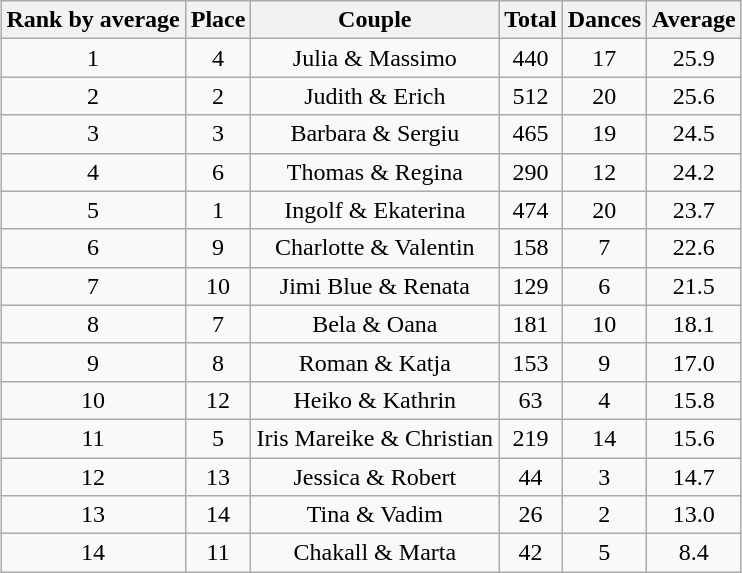<table class="wikitable sortable" style="margin:auto; text-align:center; white-space:nowrap">
<tr>
<th>Rank by average</th>
<th>Place</th>
<th>Couple</th>
<th>Total</th>
<th>Dances</th>
<th>Average</th>
</tr>
<tr>
<td>1</td>
<td>4</td>
<td>Julia & Massimo</td>
<td>440</td>
<td>17</td>
<td>25.9</td>
</tr>
<tr>
<td>2</td>
<td>2</td>
<td>Judith & Erich</td>
<td>512</td>
<td>20</td>
<td>25.6</td>
</tr>
<tr>
<td>3</td>
<td>3</td>
<td>Barbara & Sergiu</td>
<td>465</td>
<td>19</td>
<td>24.5</td>
</tr>
<tr>
<td>4</td>
<td>6</td>
<td>Thomas & Regina</td>
<td>290</td>
<td>12</td>
<td>24.2</td>
</tr>
<tr>
<td>5</td>
<td>1</td>
<td>Ingolf & Ekaterina</td>
<td>474</td>
<td>20</td>
<td>23.7</td>
</tr>
<tr>
<td>6</td>
<td>9</td>
<td>Charlotte & Valentin</td>
<td>158</td>
<td>7</td>
<td>22.6</td>
</tr>
<tr>
<td>7</td>
<td>10</td>
<td>Jimi Blue & Renata</td>
<td>129</td>
<td>6</td>
<td>21.5</td>
</tr>
<tr>
<td>8</td>
<td>7</td>
<td>Bela & Oana</td>
<td>181</td>
<td>10</td>
<td>18.1</td>
</tr>
<tr>
<td>9</td>
<td>8</td>
<td>Roman & Katja</td>
<td>153</td>
<td>9</td>
<td>17.0</td>
</tr>
<tr>
<td>10</td>
<td>12</td>
<td>Heiko & Kathrin</td>
<td>63</td>
<td>4</td>
<td>15.8</td>
</tr>
<tr>
<td>11</td>
<td>5</td>
<td>Iris Mareike & Christian</td>
<td>219</td>
<td>14</td>
<td>15.6</td>
</tr>
<tr>
<td>12</td>
<td>13</td>
<td>Jessica & Robert</td>
<td>44</td>
<td>3</td>
<td>14.7</td>
</tr>
<tr>
<td>13</td>
<td>14</td>
<td>Tina & Vadim</td>
<td>26</td>
<td>2</td>
<td>13.0</td>
</tr>
<tr>
<td>14</td>
<td>11</td>
<td>Chakall & Marta</td>
<td>42</td>
<td>5</td>
<td>8.4</td>
</tr>
</table>
